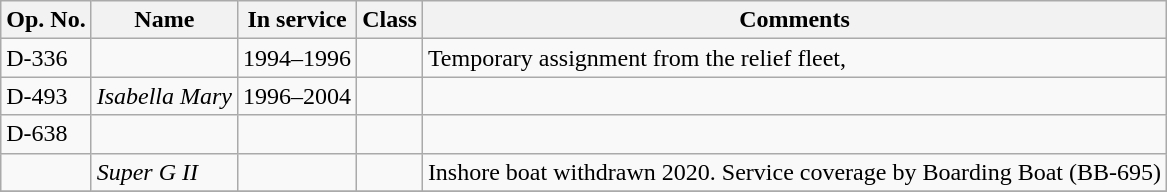<table class="wikitable">
<tr>
<th>Op. No.</th>
<th>Name</th>
<th>In service</th>
<th>Class</th>
<th>Comments</th>
</tr>
<tr>
<td>D-336</td>
<td></td>
<td>1994–1996</td>
<td></td>
<td>Temporary assignment from the relief fleet,</td>
</tr>
<tr>
<td>D-493</td>
<td><em>Isabella Mary</em></td>
<td>1996–2004</td>
<td></td>
<td></td>
</tr>
<tr>
<td>D-638</td>
<td></td>
<td></td>
<td></td>
<td></td>
</tr>
<tr>
<td></td>
<td><em>Super G II</em></td>
<td></td>
<td></td>
<td>Inshore boat withdrawn 2020. Service coverage by Boarding Boat (BB-695)</td>
</tr>
<tr>
</tr>
</table>
